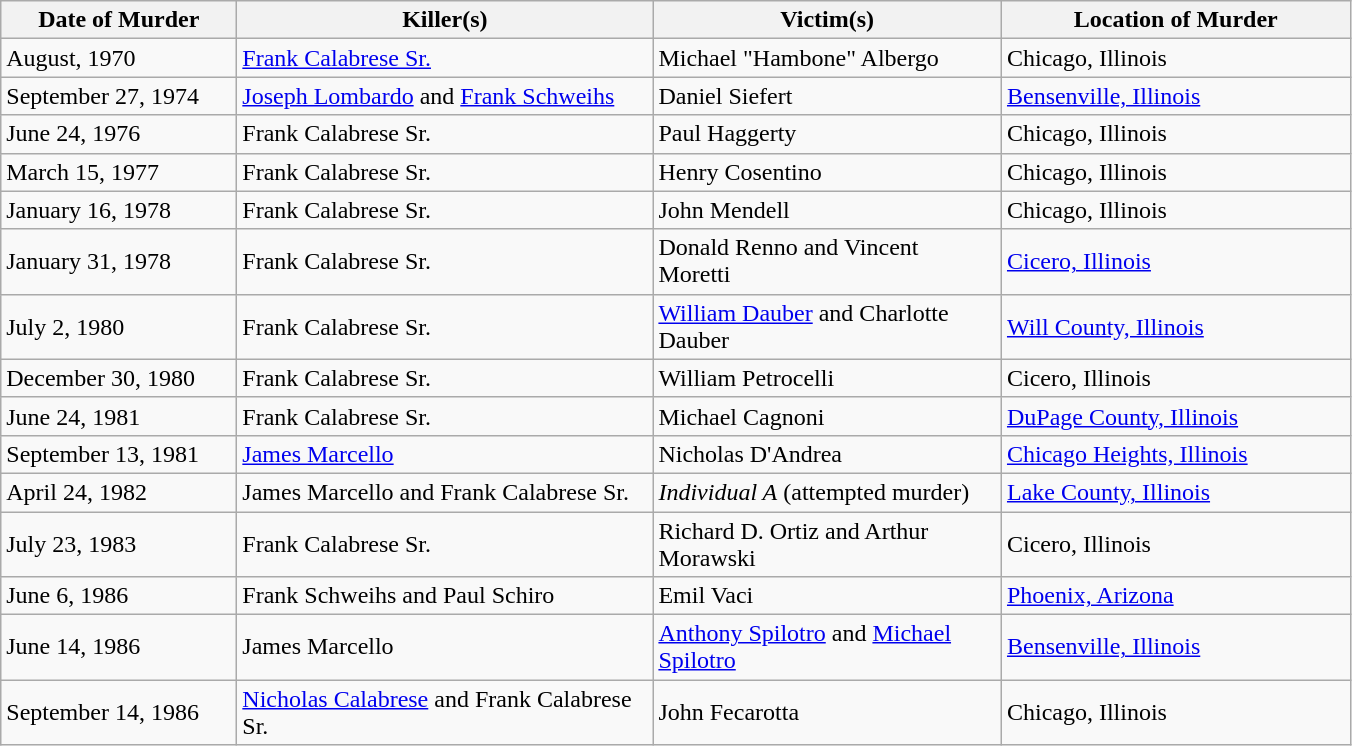<table class=wikitable>
<tr>
<th width="150">Date of Murder</th>
<th width="270">Killer(s)</th>
<th width="225">Victim(s)</th>
<th width="225">Location of Murder</th>
</tr>
<tr>
<td>August, 1970</td>
<td><a href='#'>Frank Calabrese Sr.</a></td>
<td>Michael "Hambone" Albergo</td>
<td>Chicago, Illinois</td>
</tr>
<tr>
<td>September 27, 1974</td>
<td><a href='#'>Joseph Lombardo</a> and <a href='#'>Frank Schweihs</a></td>
<td>Daniel Siefert</td>
<td><a href='#'>Bensenville, Illinois</a></td>
</tr>
<tr>
<td>June 24, 1976</td>
<td>Frank Calabrese Sr.</td>
<td>Paul Haggerty</td>
<td>Chicago, Illinois</td>
</tr>
<tr>
<td>March 15, 1977</td>
<td>Frank Calabrese Sr.</td>
<td>Henry Cosentino</td>
<td>Chicago, Illinois</td>
</tr>
<tr>
<td>January 16, 1978</td>
<td>Frank Calabrese Sr.</td>
<td>John Mendell</td>
<td>Chicago, Illinois</td>
</tr>
<tr>
<td>January 31, 1978</td>
<td>Frank Calabrese Sr.</td>
<td>Donald Renno and Vincent Moretti</td>
<td><a href='#'>Cicero, Illinois</a></td>
</tr>
<tr>
<td>July 2, 1980</td>
<td>Frank Calabrese Sr.</td>
<td><a href='#'>William Dauber</a> and Charlotte Dauber</td>
<td><a href='#'>Will County, Illinois</a></td>
</tr>
<tr>
<td>December 30, 1980</td>
<td>Frank Calabrese Sr.</td>
<td>William Petrocelli</td>
<td>Cicero, Illinois</td>
</tr>
<tr>
<td>June 24, 1981</td>
<td>Frank Calabrese Sr.</td>
<td>Michael Cagnoni</td>
<td><a href='#'>DuPage County, Illinois</a></td>
</tr>
<tr>
<td>September 13, 1981</td>
<td><a href='#'>James Marcello</a></td>
<td>Nicholas D'Andrea</td>
<td><a href='#'>Chicago Heights, Illinois</a></td>
</tr>
<tr>
<td>April 24, 1982</td>
<td>James Marcello and Frank Calabrese Sr.</td>
<td><em>Individual A</em> (attempted murder)</td>
<td><a href='#'>Lake County, Illinois</a></td>
</tr>
<tr>
<td>July 23, 1983</td>
<td>Frank Calabrese Sr.</td>
<td>Richard D. Ortiz and Arthur Morawski</td>
<td>Cicero, Illinois</td>
</tr>
<tr>
<td>June 6, 1986</td>
<td>Frank Schweihs and Paul Schiro</td>
<td>Emil Vaci</td>
<td><a href='#'>Phoenix, Arizona</a></td>
</tr>
<tr>
<td>June 14, 1986</td>
<td>James Marcello</td>
<td><a href='#'>Anthony Spilotro</a> and <a href='#'>Michael Spilotro</a></td>
<td><a href='#'>Bensenville, Illinois</a></td>
</tr>
<tr>
<td>September 14, 1986</td>
<td><a href='#'>Nicholas Calabrese</a> and Frank Calabrese Sr.</td>
<td>John Fecarotta</td>
<td>Chicago, Illinois</td>
</tr>
</table>
